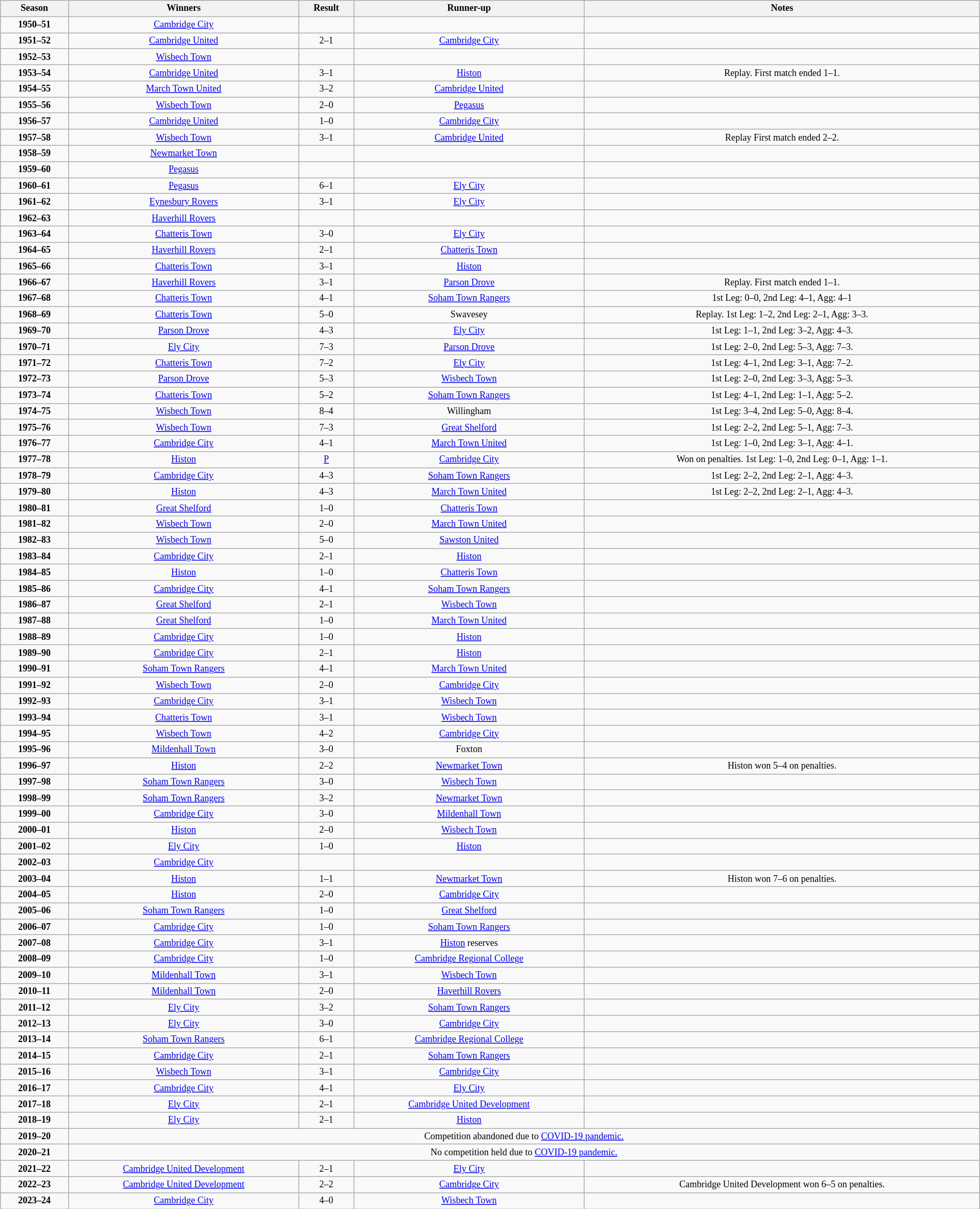<table class="wikitable" style="text-align: center; width: 100%; font-size: 12px">
<tr>
<th>Season</th>
<th>Winners</th>
<th>Result</th>
<th>Runner-up</th>
<th>Notes</th>
</tr>
<tr>
<td><strong>1950–51</strong></td>
<td><a href='#'>Cambridge City</a></td>
<td></td>
<td></td>
<td></td>
</tr>
<tr>
<td><strong>1951–52</strong></td>
<td><a href='#'>Cambridge United</a></td>
<td>2–1</td>
<td><a href='#'>Cambridge City</a></td>
<td></td>
</tr>
<tr>
<td><strong>1952–53</strong></td>
<td><a href='#'>Wisbech Town</a></td>
<td></td>
<td></td>
<td></td>
</tr>
<tr>
<td><strong>1953–54</strong></td>
<td><a href='#'>Cambridge United</a></td>
<td>3–1</td>
<td><a href='#'>Histon</a></td>
<td>Replay. First match ended 1–1.</td>
</tr>
<tr>
<td><strong>1954–55</strong></td>
<td><a href='#'>March Town United</a></td>
<td>3–2</td>
<td><a href='#'>Cambridge United</a></td>
<td></td>
</tr>
<tr>
<td><strong>1955–56</strong></td>
<td><a href='#'>Wisbech Town</a></td>
<td>2–0</td>
<td><a href='#'>Pegasus</a></td>
<td></td>
</tr>
<tr>
<td><strong>1956–57</strong></td>
<td><a href='#'>Cambridge United</a></td>
<td>1–0</td>
<td><a href='#'>Cambridge City</a></td>
<td></td>
</tr>
<tr>
<td><strong>1957–58</strong></td>
<td><a href='#'>Wisbech Town</a></td>
<td>3–1</td>
<td><a href='#'>Cambridge United</a></td>
<td>Replay First match ended 2–2.</td>
</tr>
<tr>
<td><strong>1958–59</strong></td>
<td><a href='#'>Newmarket Town</a></td>
<td></td>
<td></td>
<td></td>
</tr>
<tr>
<td><strong>1959–60</strong></td>
<td><a href='#'>Pegasus</a></td>
<td></td>
<td></td>
<td></td>
</tr>
<tr>
<td><strong>1960–61</strong></td>
<td><a href='#'>Pegasus</a></td>
<td>6–1</td>
<td><a href='#'>Ely City</a></td>
<td></td>
</tr>
<tr>
<td><strong>1961–62</strong></td>
<td><a href='#'>Eynesbury Rovers</a></td>
<td>3–1</td>
<td><a href='#'>Ely City</a></td>
<td></td>
</tr>
<tr>
<td><strong>1962–63</strong></td>
<td><a href='#'>Haverhill Rovers</a></td>
<td></td>
<td></td>
<td></td>
</tr>
<tr>
<td><strong>1963–64</strong></td>
<td><a href='#'>Chatteris Town</a></td>
<td>3–0</td>
<td><a href='#'>Ely City</a></td>
<td></td>
</tr>
<tr>
<td><strong>1964–65</strong></td>
<td><a href='#'>Haverhill Rovers</a></td>
<td>2–1</td>
<td><a href='#'>Chatteris Town</a></td>
<td></td>
</tr>
<tr>
<td><strong>1965–66</strong></td>
<td><a href='#'>Chatteris Town</a></td>
<td>3–1</td>
<td><a href='#'>Histon</a></td>
<td></td>
</tr>
<tr>
<td><strong>1966–67</strong></td>
<td><a href='#'>Haverhill Rovers</a></td>
<td>3–1</td>
<td><a href='#'>Parson Drove</a></td>
<td>Replay. First match ended 1–1.</td>
</tr>
<tr>
<td><strong>1967–68</strong></td>
<td><a href='#'>Chatteris Town</a></td>
<td>4–1</td>
<td><a href='#'>Soham Town Rangers</a></td>
<td>1st Leg: 0–0, 2nd Leg: 4–1, Agg: 4–1</td>
</tr>
<tr>
<td><strong>1968–69</strong></td>
<td><a href='#'>Chatteris Town</a></td>
<td>5–0</td>
<td>Swavesey</td>
<td>Replay. 1st Leg: 1–2, 2nd Leg: 2–1, Agg: 3–3.</td>
</tr>
<tr>
<td><strong>1969–70</strong></td>
<td><a href='#'>Parson Drove</a></td>
<td>4–3</td>
<td><a href='#'>Ely City</a></td>
<td>1st Leg: 1–1, 2nd Leg: 3–2, Agg: 4–3.</td>
</tr>
<tr>
<td><strong>1970–71</strong></td>
<td><a href='#'>Ely City</a></td>
<td>7–3</td>
<td><a href='#'>Parson Drove</a></td>
<td>1st Leg: 2–0, 2nd Leg: 5–3, Agg: 7–3.</td>
</tr>
<tr>
<td><strong>1971–72</strong></td>
<td><a href='#'>Chatteris Town</a></td>
<td>7–2</td>
<td><a href='#'>Ely City</a></td>
<td>1st Leg: 4–1, 2nd Leg: 3–1, Agg: 7–2.</td>
</tr>
<tr>
<td><strong>1972–73</strong></td>
<td><a href='#'>Parson Drove</a></td>
<td>5–3</td>
<td><a href='#'>Wisbech Town</a></td>
<td>1st Leg: 2–0, 2nd Leg: 3–3, Agg: 5–3.</td>
</tr>
<tr>
<td><strong>1973–74</strong></td>
<td><a href='#'>Chatteris Town</a></td>
<td>5–2</td>
<td><a href='#'>Soham Town Rangers</a></td>
<td>1st Leg: 4–1, 2nd Leg: 1–1, Agg: 5–2.</td>
</tr>
<tr>
<td><strong>1974–75</strong></td>
<td><a href='#'>Wisbech Town</a></td>
<td>8–4</td>
<td>Willingham</td>
<td>1st Leg: 3–4, 2nd Leg: 5–0, Agg: 8–4.</td>
</tr>
<tr>
<td><strong>1975–76</strong></td>
<td><a href='#'>Wisbech Town</a></td>
<td>7–3</td>
<td><a href='#'>Great Shelford</a></td>
<td>1st Leg: 2–2, 2nd Leg: 5–1, Agg: 7–3.</td>
</tr>
<tr>
<td><strong>1976–77</strong></td>
<td><a href='#'>Cambridge City</a></td>
<td>4–1</td>
<td><a href='#'>March Town United</a></td>
<td>1st Leg: 1–0, 2nd Leg: 3–1, Agg: 4–1.</td>
</tr>
<tr>
<td><strong>1977–78</strong></td>
<td><a href='#'>Histon</a></td>
<td><a href='#'>P</a></td>
<td><a href='#'>Cambridge City</a></td>
<td>Won on penalties. 1st Leg: 1–0, 2nd Leg: 0–1, Agg: 1–1.</td>
</tr>
<tr>
<td><strong>1978–79</strong></td>
<td><a href='#'>Cambridge City</a></td>
<td>4–3</td>
<td><a href='#'>Soham Town Rangers</a></td>
<td>1st Leg: 2–2, 2nd Leg: 2–1, Agg: 4–3.</td>
</tr>
<tr>
<td><strong>1979–80</strong></td>
<td><a href='#'>Histon</a></td>
<td>4–3</td>
<td><a href='#'>March Town United</a></td>
<td>1st Leg: 2–2, 2nd Leg: 2–1, Agg: 4–3.</td>
</tr>
<tr>
<td><strong>1980–81</strong></td>
<td><a href='#'>Great Shelford</a></td>
<td>1–0</td>
<td><a href='#'>Chatteris Town</a></td>
<td></td>
</tr>
<tr>
<td><strong>1981–82</strong></td>
<td><a href='#'>Wisbech Town</a></td>
<td>2–0</td>
<td><a href='#'>March Town United</a></td>
<td></td>
</tr>
<tr>
<td><strong>1982–83</strong></td>
<td><a href='#'>Wisbech Town</a></td>
<td>5–0</td>
<td><a href='#'>Sawston United</a></td>
<td></td>
</tr>
<tr>
<td><strong>1983–84</strong></td>
<td><a href='#'>Cambridge City</a></td>
<td>2–1</td>
<td><a href='#'>Histon</a></td>
<td></td>
</tr>
<tr>
<td><strong>1984–85</strong></td>
<td><a href='#'>Histon</a></td>
<td>1–0</td>
<td><a href='#'>Chatteris Town</a></td>
<td></td>
</tr>
<tr>
<td><strong>1985–86</strong></td>
<td><a href='#'>Cambridge City</a></td>
<td>4–1</td>
<td><a href='#'>Soham Town Rangers</a></td>
<td></td>
</tr>
<tr>
<td><strong>1986–87</strong></td>
<td><a href='#'>Great Shelford</a></td>
<td>2–1</td>
<td><a href='#'>Wisbech Town</a></td>
<td></td>
</tr>
<tr>
<td><strong>1987–88</strong></td>
<td><a href='#'>Great Shelford</a></td>
<td>1–0</td>
<td><a href='#'>March Town United</a></td>
<td></td>
</tr>
<tr>
<td><strong>1988–89</strong></td>
<td><a href='#'>Cambridge City</a></td>
<td>1–0</td>
<td><a href='#'>Histon</a></td>
<td></td>
</tr>
<tr>
<td><strong>1989–90</strong></td>
<td><a href='#'>Cambridge City</a></td>
<td>2–1</td>
<td><a href='#'>Histon</a></td>
<td></td>
</tr>
<tr>
<td><strong>1990–91</strong></td>
<td><a href='#'>Soham Town Rangers</a></td>
<td>4–1</td>
<td><a href='#'>March Town United</a></td>
<td></td>
</tr>
<tr>
<td><strong>1991–92</strong></td>
<td><a href='#'>Wisbech Town</a></td>
<td>2–0</td>
<td><a href='#'>Cambridge City</a></td>
<td></td>
</tr>
<tr>
<td><strong>1992–93</strong></td>
<td><a href='#'>Cambridge City</a></td>
<td>3–1</td>
<td><a href='#'>Wisbech Town</a></td>
<td></td>
</tr>
<tr>
<td><strong>1993–94</strong></td>
<td><a href='#'>Chatteris Town</a></td>
<td>3–1</td>
<td><a href='#'>Wisbech Town</a></td>
<td></td>
</tr>
<tr>
<td><strong>1994–95</strong></td>
<td><a href='#'>Wisbech Town</a></td>
<td>4–2</td>
<td><a href='#'>Cambridge City</a></td>
<td></td>
</tr>
<tr>
<td><strong>1995–96</strong></td>
<td><a href='#'>Mildenhall Town</a></td>
<td>3–0</td>
<td>Foxton</td>
<td></td>
</tr>
<tr>
<td><strong>1996–97</strong></td>
<td><a href='#'>Histon</a></td>
<td>2–2</td>
<td><a href='#'>Newmarket Town</a></td>
<td>Histon won 5–4 on penalties.</td>
</tr>
<tr>
<td><strong>1997–98</strong></td>
<td><a href='#'>Soham Town Rangers</a></td>
<td>3–0</td>
<td><a href='#'>Wisbech Town</a></td>
<td></td>
</tr>
<tr>
<td><strong>1998–99</strong></td>
<td><a href='#'>Soham Town Rangers</a></td>
<td>3–2</td>
<td><a href='#'>Newmarket Town</a></td>
<td></td>
</tr>
<tr>
<td><strong>1999–00</strong></td>
<td><a href='#'>Cambridge City</a></td>
<td>3–0</td>
<td><a href='#'>Mildenhall Town</a></td>
<td></td>
</tr>
<tr>
<td><strong>2000–01</strong></td>
<td><a href='#'>Histon</a></td>
<td>2–0</td>
<td><a href='#'>Wisbech Town</a></td>
<td></td>
</tr>
<tr>
<td><strong>2001–02</strong></td>
<td><a href='#'>Ely City</a></td>
<td>1–0</td>
<td><a href='#'>Histon</a></td>
<td></td>
</tr>
<tr>
<td><strong>2002–03</strong></td>
<td><a href='#'>Cambridge City</a></td>
<td></td>
<td></td>
<td></td>
</tr>
<tr>
<td><strong>2003–04</strong></td>
<td><a href='#'>Histon</a></td>
<td>1–1</td>
<td><a href='#'>Newmarket Town</a></td>
<td>Histon won 7–6 on penalties.</td>
</tr>
<tr>
<td><strong>2004–05</strong></td>
<td><a href='#'>Histon</a></td>
<td>2–0</td>
<td><a href='#'>Cambridge City</a></td>
<td></td>
</tr>
<tr>
<td><strong>2005–06</strong></td>
<td><a href='#'>Soham Town Rangers</a></td>
<td>1–0</td>
<td><a href='#'>Great Shelford</a></td>
<td></td>
</tr>
<tr>
<td><strong>2006–07</strong></td>
<td><a href='#'>Cambridge City</a></td>
<td>1–0</td>
<td><a href='#'>Soham Town Rangers</a></td>
<td></td>
</tr>
<tr>
<td><strong>2007–08</strong></td>
<td><a href='#'>Cambridge City</a></td>
<td>3–1</td>
<td><a href='#'>Histon</a> reserves</td>
<td></td>
</tr>
<tr>
<td><strong>2008–09</strong></td>
<td><a href='#'>Cambridge City</a></td>
<td>1–0</td>
<td><a href='#'>Cambridge Regional College</a></td>
<td></td>
</tr>
<tr>
<td><strong>2009–10</strong></td>
<td><a href='#'>Mildenhall Town</a></td>
<td>3–1</td>
<td><a href='#'>Wisbech Town</a></td>
<td></td>
</tr>
<tr>
<td><strong>2010–11</strong></td>
<td><a href='#'>Mildenhall Town</a></td>
<td>2–0</td>
<td><a href='#'>Haverhill Rovers</a></td>
<td></td>
</tr>
<tr>
<td><strong>2011–12</strong></td>
<td><a href='#'>Ely City</a></td>
<td>3–2</td>
<td><a href='#'>Soham Town Rangers</a></td>
<td></td>
</tr>
<tr>
<td><strong>2012–13</strong></td>
<td><a href='#'>Ely City</a></td>
<td>3–0</td>
<td><a href='#'>Cambridge City</a></td>
<td></td>
</tr>
<tr>
<td><strong>2013–14</strong></td>
<td><a href='#'>Soham Town Rangers</a></td>
<td>6–1</td>
<td><a href='#'>Cambridge Regional College</a></td>
<td></td>
</tr>
<tr>
<td><strong>2014–15</strong></td>
<td><a href='#'>Cambridge City</a></td>
<td>2–1</td>
<td><a href='#'>Soham Town Rangers</a></td>
<td></td>
</tr>
<tr>
<td><strong>2015–16</strong></td>
<td><a href='#'>Wisbech Town</a></td>
<td>3–1</td>
<td><a href='#'>Cambridge City</a></td>
<td></td>
</tr>
<tr>
<td><strong>2016–17</strong></td>
<td><a href='#'>Cambridge City</a></td>
<td>4–1</td>
<td><a href='#'>Ely City</a></td>
<td></td>
</tr>
<tr>
<td><strong>2017–18</strong></td>
<td><a href='#'>Ely City</a></td>
<td>2–1</td>
<td><a href='#'>Cambridge United Development</a></td>
<td></td>
</tr>
<tr>
<td><strong>2018–19</strong></td>
<td><a href='#'>Ely City</a></td>
<td>2–1</td>
<td><a href='#'>Histon</a></td>
<td></td>
</tr>
<tr>
<td><strong>2019–20</strong></td>
<td colspan=4>Competition abandoned due to <a href='#'>COVID-19 pandemic.</a></td>
</tr>
<tr>
<td><strong>2020–21</strong></td>
<td colspan=4>No competition held due to <a href='#'>COVID-19 pandemic.</a></td>
</tr>
<tr>
<td><strong>2021–22</strong></td>
<td><a href='#'>Cambridge United Development</a></td>
<td>2–1</td>
<td><a href='#'>Ely City</a></td>
<td></td>
</tr>
<tr>
<td><strong>2022–23</strong></td>
<td><a href='#'>Cambridge United Development</a></td>
<td>2–2</td>
<td><a href='#'>Cambridge City</a></td>
<td>Cambridge United Development won 6–5 on penalties.</td>
</tr>
<tr>
<td><strong>2023–24</strong></td>
<td><a href='#'>Cambridge City</a></td>
<td>4–0</td>
<td><a href='#'>Wisbech Town</a></td>
<td></td>
</tr>
</table>
